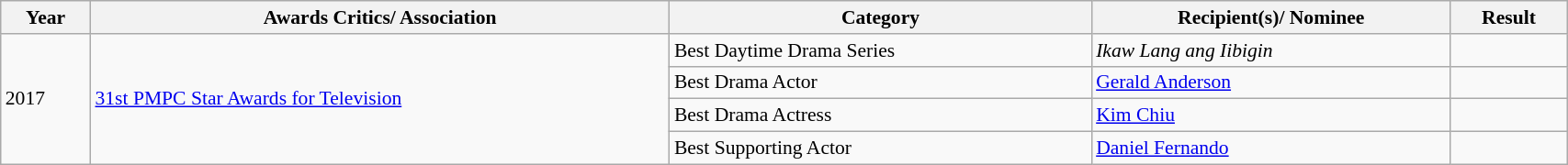<table class="wikitable sortable" style="width: 90%; font-size: 90%;">
<tr>
<th>Year</th>
<th>Awards Critics/ Association</th>
<th>Category</th>
<th>Recipient(s)/ Nominee</th>
<th>Result</th>
</tr>
<tr>
<td rowspan=4>2017</td>
<td rowspan=4><a href='#'>31st PMPC Star Awards for Television</a></td>
<td>Best Daytime Drama Series</td>
<td><em>Ikaw Lang ang Iibigin</em></td>
<td></td>
</tr>
<tr>
<td>Best Drama Actor</td>
<td><a href='#'>Gerald Anderson</a></td>
<td></td>
</tr>
<tr>
<td>Best Drama Actress</td>
<td><a href='#'>Kim Chiu</a></td>
<td></td>
</tr>
<tr>
<td>Best Supporting Actor</td>
<td><a href='#'>Daniel Fernando</a></td>
<td></td>
</tr>
</table>
